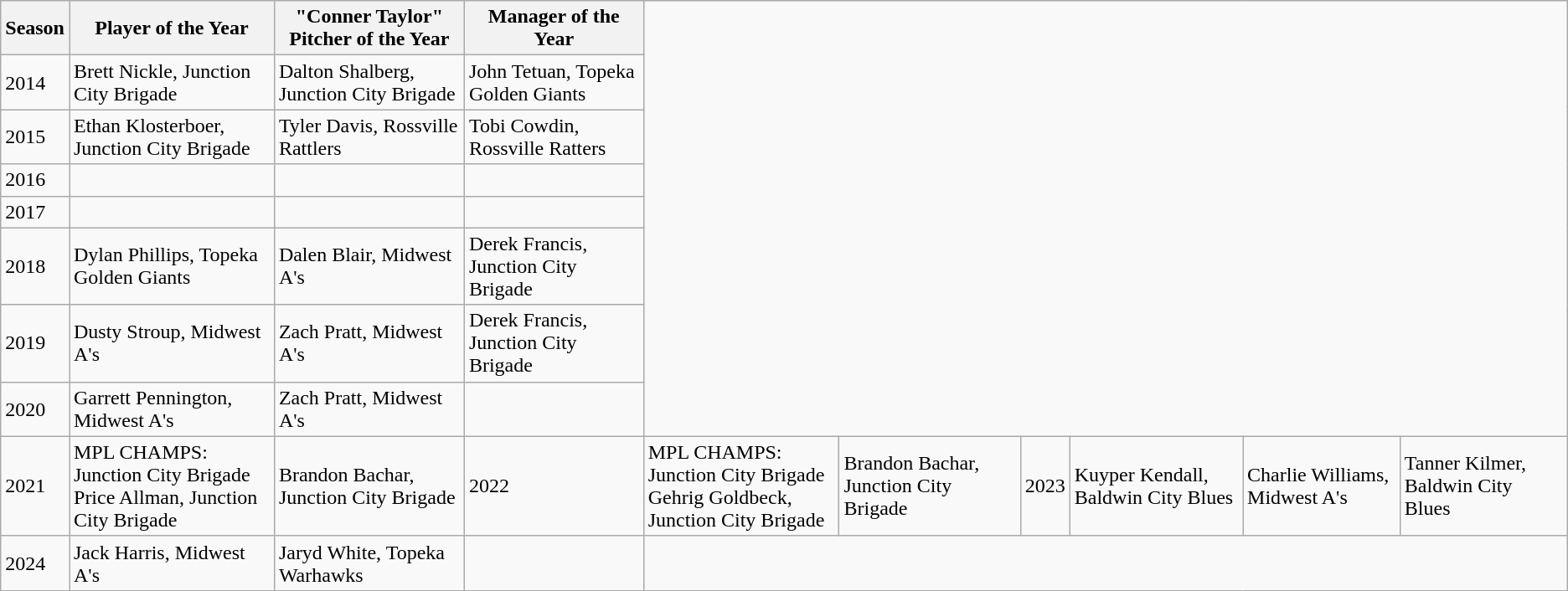<table class="wikitable">
<tr>
<th>Season</th>
<th>Player of the Year</th>
<th>"Conner Taylor" Pitcher of the Year</th>
<th>Manager of the Year</th>
</tr>
<tr>
<td>2014</td>
<td>Brett Nickle, Junction City Brigade</td>
<td>Dalton Shalberg, Junction City Brigade</td>
<td>John Tetuan, Topeka Golden Giants</td>
</tr>
<tr>
<td>2015</td>
<td>Ethan Klosterboer, Junction City Brigade</td>
<td>Tyler Davis, Rossville Rattlers</td>
<td>Tobi Cowdin, Rossville Ratters</td>
</tr>
<tr>
<td>2016</td>
<td></td>
<td></td>
<td></td>
</tr>
<tr>
<td>2017</td>
<td></td>
<td></td>
<td></td>
</tr>
<tr>
<td>2018</td>
<td>Dylan Phillips, Topeka Golden Giants</td>
<td>Dalen Blair, Midwest A's</td>
<td>Derek Francis, Junction City Brigade</td>
</tr>
<tr>
<td>2019</td>
<td>Dusty Stroup, Midwest A's</td>
<td>Zach Pratt, Midwest A's</td>
<td>Derek Francis, Junction City Brigade</td>
</tr>
<tr>
<td>2020</td>
<td>Garrett Pennington, Midwest A's</td>
<td>Zach Pratt, Midwest A's</td>
<td></td>
</tr>
<tr>
<td>2021</td>
<td>MPL CHAMPS: Junction City Brigade<br>Price Allman, Junction City Brigade</td>
<td>Brandon Bachar, Junction City Brigade</td>
<td>2022</td>
<td>MPL CHAMPS: Junction City Brigade<br>Gehrig Goldbeck, Junction City Brigade</td>
<td>Brandon Bachar, Junction City Brigade</td>
<td>2023</td>
<td>Kuyper Kendall, Baldwin City Blues</td>
<td>Charlie Williams, Midwest A's</td>
<td>Tanner Kilmer, Baldwin City Blues</td>
</tr>
<tr>
<td>2024</td>
<td>Jack Harris, Midwest A's</td>
<td>Jaryd White, Topeka Warhawks</td>
<td></td>
</tr>
</table>
